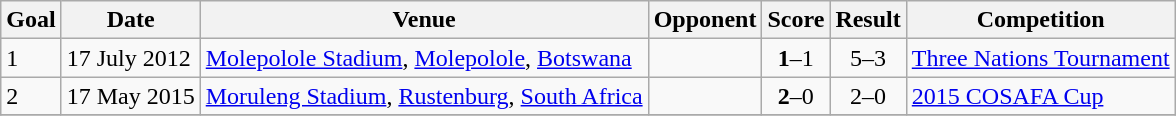<table class="wikitable plainrowheaders sortable">
<tr>
<th>Goal</th>
<th>Date</th>
<th>Venue</th>
<th>Opponent</th>
<th>Score</th>
<th>Result</th>
<th>Competition</th>
</tr>
<tr>
<td>1</td>
<td>17 July 2012</td>
<td><a href='#'>Molepolole Stadium</a>, <a href='#'>Molepolole</a>, <a href='#'>Botswana</a></td>
<td></td>
<td align=center><strong>1</strong>–1</td>
<td align=center>5–3</td>
<td><a href='#'>Three Nations Tournament</a></td>
</tr>
<tr>
<td>2</td>
<td>17 May 2015</td>
<td><a href='#'>Moruleng Stadium</a>, <a href='#'>Rustenburg</a>, <a href='#'>South Africa</a></td>
<td></td>
<td align=center><strong>2</strong>–0</td>
<td align=center>2–0</td>
<td><a href='#'>2015 COSAFA Cup</a></td>
</tr>
<tr>
</tr>
</table>
